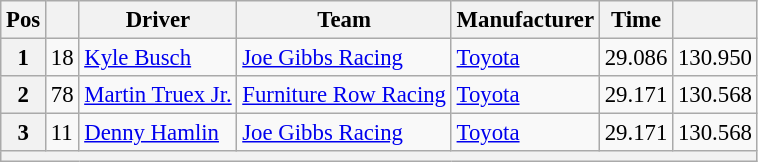<table class="wikitable" style="font-size:95%">
<tr>
<th>Pos</th>
<th></th>
<th>Driver</th>
<th>Team</th>
<th>Manufacturer</th>
<th>Time</th>
<th></th>
</tr>
<tr>
<th>1</th>
<td>18</td>
<td><a href='#'>Kyle Busch</a></td>
<td><a href='#'>Joe Gibbs Racing</a></td>
<td><a href='#'>Toyota</a></td>
<td>29.086</td>
<td>130.950</td>
</tr>
<tr>
<th>2</th>
<td>78</td>
<td><a href='#'>Martin Truex Jr.</a></td>
<td><a href='#'>Furniture Row Racing</a></td>
<td><a href='#'>Toyota</a></td>
<td>29.171</td>
<td>130.568</td>
</tr>
<tr>
<th>3</th>
<td>11</td>
<td><a href='#'>Denny Hamlin</a></td>
<td><a href='#'>Joe Gibbs Racing</a></td>
<td><a href='#'>Toyota</a></td>
<td>29.171</td>
<td>130.568</td>
</tr>
<tr>
<th colspan="7"></th>
</tr>
</table>
